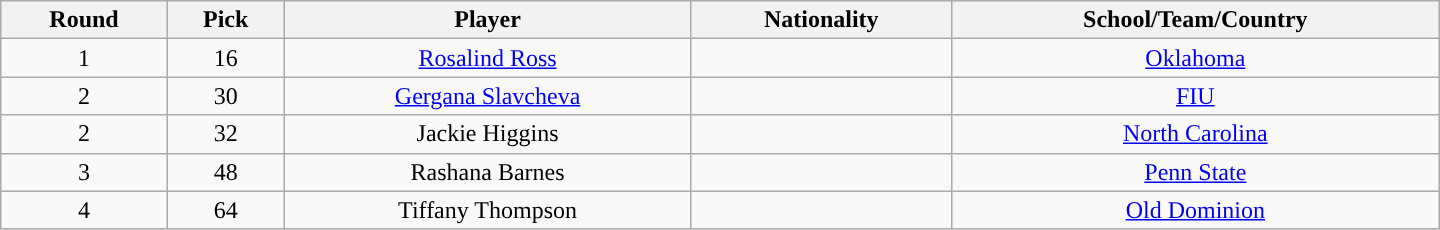<table class="wikitable" style="text-align:center; width:60em">
<tr>
<th>Round</th>
<th>Pick</th>
<th>Player</th>
<th>Nationality</th>
<th>School/Team/Country</th>
</tr>
<tr>
<td>1</td>
<td>16</td>
<td><a href='#'>Rosalind Ross</a></td>
<td></td>
<td><a href='#'>Oklahoma</a></td>
</tr>
<tr>
<td>2</td>
<td>30</td>
<td><a href='#'>Gergana Slavcheva</a></td>
<td></td>
<td><a href='#'>FIU</a></td>
</tr>
<tr>
<td>2</td>
<td>32</td>
<td>Jackie Higgins</td>
<td></td>
<td><a href='#'>North Carolina</a></td>
</tr>
<tr>
<td>3</td>
<td>48</td>
<td>Rashana Barnes</td>
<td></td>
<td><a href='#'>Penn State</a></td>
</tr>
<tr>
<td>4</td>
<td>64</td>
<td>Tiffany Thompson</td>
<td></td>
<td><a href='#'>Old Dominion</a></td>
</tr>
</table>
